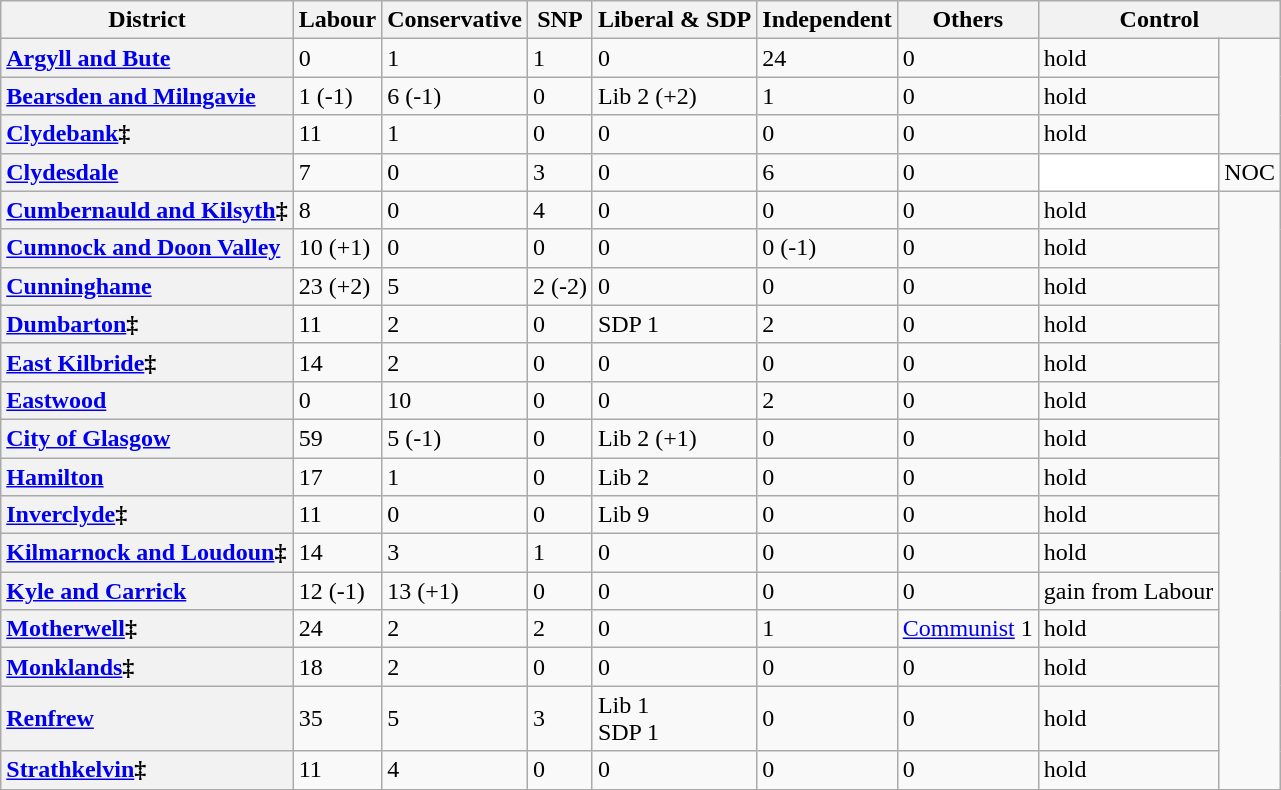<table class="wikitable">
<tr>
<th scope="col">District</th>
<th scope="col">Labour</th>
<th scope="col">Conservative</th>
<th scope="col">SNP</th>
<th scope="col">Liberal & SDP</th>
<th scope="col">Independent</th>
<th scope="col">Others</th>
<th scope="col" colspan=2>Control<br></th>
</tr>
<tr>
<th scope="row" style="text-align: left;"><a href='#'>Argyll and Bute</a></th>
<td>0</td>
<td>1</td>
<td>1</td>
<td>0</td>
<td>24</td>
<td>0</td>
<td> hold</td>
</tr>
<tr>
<th scope="row" style="text-align: left;"><a href='#'>Bearsden and Milngavie</a></th>
<td>1 (-1)</td>
<td>6 (-1)</td>
<td>0</td>
<td>Lib 2 (+2)</td>
<td>1</td>
<td>0</td>
<td> hold</td>
</tr>
<tr>
<th scope="row" style="text-align: left;"><a href='#'>Clydebank</a>‡</th>
<td>11</td>
<td>1</td>
<td>0</td>
<td>0</td>
<td>0</td>
<td>0</td>
<td> hold</td>
</tr>
<tr>
<th scope="row" style="text-align: left;"><a href='#'>Clydesdale</a></th>
<td>7</td>
<td>0</td>
<td>3</td>
<td>0</td>
<td>6</td>
<td>0</td>
<td bgcolor=white></td>
<td>NOC</td>
</tr>
<tr>
<th scope="row" style="text-align: left;"><a href='#'>Cumbernauld and Kilsyth</a>‡</th>
<td>8</td>
<td>0</td>
<td>4</td>
<td>0</td>
<td>0</td>
<td>0</td>
<td> hold</td>
</tr>
<tr>
<th scope="row" style="text-align: left;"><a href='#'>Cumnock and Doon Valley</a></th>
<td>10 (+1)</td>
<td>0</td>
<td>0</td>
<td>0</td>
<td>0 (-1)</td>
<td>0</td>
<td> hold</td>
</tr>
<tr>
<th scope="row" style="text-align: left;"><a href='#'>Cunninghame</a></th>
<td>23 (+2)</td>
<td>5</td>
<td>2  (-2)</td>
<td>0</td>
<td>0</td>
<td>0</td>
<td> hold</td>
</tr>
<tr>
<th scope="row" style="text-align: left;"><a href='#'>Dumbarton</a>‡</th>
<td>11</td>
<td>2</td>
<td>0</td>
<td>SDP 1</td>
<td>2</td>
<td>0</td>
<td> hold</td>
</tr>
<tr>
<th scope="row" style="text-align: left;"><a href='#'>East Kilbride</a>‡</th>
<td>14</td>
<td>2</td>
<td>0</td>
<td>0</td>
<td>0</td>
<td>0</td>
<td> hold</td>
</tr>
<tr>
<th scope="row" style="text-align: left;"><a href='#'>Eastwood</a></th>
<td>0</td>
<td>10</td>
<td>0</td>
<td>0</td>
<td>2</td>
<td>0</td>
<td> hold</td>
</tr>
<tr>
<th scope="row" style="text-align: left;"><a href='#'>City of Glasgow</a></th>
<td>59</td>
<td>5 (-1)</td>
<td>0</td>
<td>Lib 2 (+1)</td>
<td>0</td>
<td>0</td>
<td> hold</td>
</tr>
<tr>
<th scope="row" style="text-align: left;"><a href='#'>Hamilton</a></th>
<td>17</td>
<td>1</td>
<td>0</td>
<td>Lib 2</td>
<td>0</td>
<td>0</td>
<td> hold</td>
</tr>
<tr>
<th scope="row" style="text-align: left;"><a href='#'>Inverclyde</a>‡</th>
<td>11</td>
<td>0</td>
<td>0</td>
<td>Lib 9</td>
<td>0</td>
<td>0</td>
<td> hold</td>
</tr>
<tr>
<th scope="row" style="text-align: left;"><a href='#'>Kilmarnock and Loudoun</a>‡</th>
<td>14</td>
<td>3</td>
<td>1</td>
<td>0</td>
<td>0</td>
<td>0</td>
<td> hold</td>
</tr>
<tr>
<th scope="row" style="text-align: left;"><a href='#'>Kyle and Carrick</a></th>
<td>12 (-1)</td>
<td>13 (+1)</td>
<td>0</td>
<td>0</td>
<td>0</td>
<td>0</td>
<td> gain from Labour</td>
</tr>
<tr>
<th scope="row" style="text-align: left;"><a href='#'>Motherwell</a>‡</th>
<td>24</td>
<td>2</td>
<td>2</td>
<td>0</td>
<td>1</td>
<td><a href='#'>Communist</a> 1</td>
<td> hold</td>
</tr>
<tr>
<th scope="row" style="text-align: left;"><a href='#'>Monklands</a>‡</th>
<td>18</td>
<td>2</td>
<td>0</td>
<td>0</td>
<td>0</td>
<td>0</td>
<td> hold</td>
</tr>
<tr>
<th scope="row" style="text-align: left;"><a href='#'>Renfrew</a></th>
<td>35</td>
<td>5</td>
<td>3</td>
<td>Lib 1<br>SDP 1</td>
<td>0</td>
<td>0</td>
<td> hold</td>
</tr>
<tr>
<th scope="row" style="text-align: left;"><a href='#'>Strathkelvin</a>‡</th>
<td>11</td>
<td>4</td>
<td>0</td>
<td>0</td>
<td>0</td>
<td>0</td>
<td> hold</td>
</tr>
</table>
